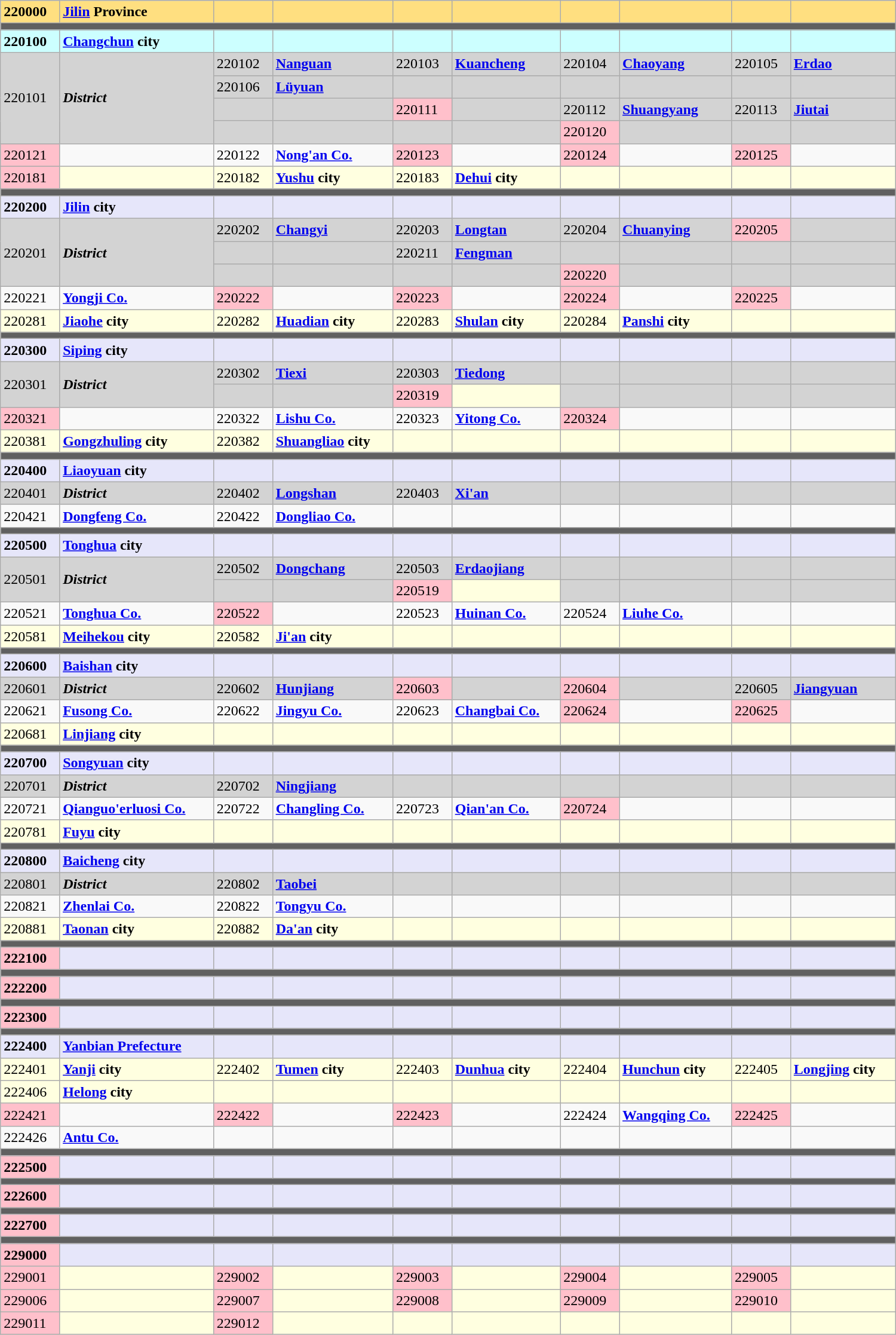<table class="wikitable" align="center" width="1000">
<tr ---- style="background:#FFDF80">
<td><strong>220000</strong></td>
<td><strong><a href='#'>Jilin</a> Province</strong><br></td>
<td></td>
<td></td>
<td></td>
<td></td>
<td></td>
<td></td>
<td></td>
<td></td>
</tr>
<tr style="background:#606060; height:2pt">
<td colspan="10"></td>
</tr>
<tr ---- style="background:#CCFFFF">
<td><strong>220100</strong></td>
<td><strong><a href='#'>Changchun</a> city</strong><br></td>
<td></td>
<td></td>
<td></td>
<td></td>
<td></td>
<td></td>
<td></td>
<td></td>
</tr>
<tr ---- style="background:#D3D3D3">
<td rowspan="4">220101</td>
<td rowspan="4"><strong><em>District</em></strong><br></td>
<td>220102</td>
<td><a href='#'><strong>Nanguan</strong></a><br></td>
<td>220103</td>
<td><a href='#'><strong>Kuancheng</strong></a><br></td>
<td>220104</td>
<td><a href='#'><strong>Chaoyang</strong></a><br></td>
<td>220105</td>
<td><a href='#'><strong>Erdao</strong></a><br></td>
</tr>
<tr ---- style="background:#D3D3D3">
<td>220106</td>
<td><a href='#'><strong>Lüyuan</strong></a><br></td>
<td></td>
<td></td>
<td></td>
<td></td>
<td></td>
<td></td>
</tr>
<tr ---- style="background:#D3D3D3">
<td></td>
<td></td>
<td bgcolor="#FFC0CB">220111</td>
<td><br></td>
<td>220112</td>
<td><a href='#'><strong>Shuangyang</strong></a><br></td>
<td>220113</td>
<td><a href='#'><strong>Jiutai</strong></a><br></td>
</tr>
<tr ---- style="background:#D3D3D3">
<td></td>
<td></td>
<td></td>
<td></td>
<td bgcolor="#FFC0CB">220120</td>
<td><br></td>
<td></td>
<td></td>
</tr>
<tr>
<td bgcolor="#FFC0CB">220121</td>
<td><br></td>
<td>220122</td>
<td><a href='#'><strong>Nong'an Co.</strong></a><br></td>
<td bgcolor="#FFC0CB">220123</td>
<td><br></td>
<td bgcolor="#FFC0CB">220124</td>
<td><br></td>
<td bgcolor="#FFC0CB">220125</td>
<td><br></td>
</tr>
<tr ---- style="background:lightyellow">
<td bgcolor="#FFC0CB">220181</td>
<td><br></td>
<td>220182</td>
<td><strong><a href='#'>Yushu</a> city</strong><br></td>
<td>220183</td>
<td><strong><a href='#'>Dehui</a> city</strong><br></td>
<td></td>
<td></td>
<td></td>
<td></td>
</tr>
<tr style="background:#606060; height:2pt">
<td colspan="10"></td>
</tr>
<tr ---- style="background:#E6E6FA">
<td><strong>220200</strong></td>
<td><strong><a href='#'>Jilin</a> city</strong><br></td>
<td></td>
<td></td>
<td></td>
<td></td>
<td></td>
<td></td>
<td></td>
<td></td>
</tr>
<tr ---- style="background:#D3D3D3">
<td rowspan="3">220201</td>
<td rowspan="3"><strong><em>District</em></strong><br></td>
<td>220202</td>
<td><a href='#'><strong>Changyi</strong></a><br></td>
<td>220203</td>
<td><a href='#'><strong>Longtan</strong></a><br></td>
<td>220204</td>
<td><a href='#'><strong>Chuanying</strong></a><br></td>
<td bgcolor="#FFC0CB">220205</td>
<td><br></td>
</tr>
<tr ---- style="background:#D3D3D3">
<td></td>
<td></td>
<td>220211</td>
<td><a href='#'><strong>Fengman</strong></a><br></td>
<td></td>
<td></td>
<td></td>
<td></td>
</tr>
<tr ---- style="background:#D3D3D3">
<td></td>
<td></td>
<td></td>
<td></td>
<td bgcolor="#FFC0CB">220220</td>
<td><br></td>
<td></td>
<td></td>
</tr>
<tr>
<td>220221</td>
<td><a href='#'><strong>Yongji Co.</strong></a><br></td>
<td bgcolor="#FFC0CB">220222</td>
<td><br></td>
<td bgcolor="#FFC0CB">220223</td>
<td><br></td>
<td bgcolor="#FFC0CB">220224</td>
<td><br></td>
<td bgcolor="#FFC0CB">220225</td>
<td><br></td>
</tr>
<tr ---- style="background:lightyellow">
<td>220281</td>
<td><strong><a href='#'>Jiaohe</a> city</strong><br></td>
<td>220282</td>
<td><strong><a href='#'>Huadian</a> city</strong><br></td>
<td>220283</td>
<td><strong><a href='#'>Shulan</a> city</strong><br></td>
<td>220284</td>
<td><strong><a href='#'>Panshi</a> city</strong><br></td>
<td></td>
<td></td>
</tr>
<tr style="background:#606060; height:2pt">
<td colspan="10"></td>
</tr>
<tr ---- style="background:#E6E6FA">
<td><strong>220300</strong></td>
<td><strong><a href='#'>Siping</a> city</strong><br></td>
<td></td>
<td></td>
<td></td>
<td></td>
<td></td>
<td></td>
<td></td>
<td></td>
</tr>
<tr ---- style="background:#D3D3D3">
<td rowspan="2">220301</td>
<td rowspan="2"><strong><em>District</em></strong><br></td>
<td>220302</td>
<td><a href='#'><strong>Tiexi</strong></a><br></td>
<td>220303</td>
<td><a href='#'><strong>Tiedong</strong></a><br></td>
<td></td>
<td></td>
<td></td>
<td></td>
</tr>
<tr ---- style="background:#D3D3D3">
<td></td>
<td></td>
<td bgcolor="#FFC0CB">220319</td>
<td bgcolor="lightyellow"><br></td>
<td></td>
<td></td>
<td></td>
<td></td>
</tr>
<tr>
<td bgcolor="#FFC0CB">220321</td>
<td><br></td>
<td>220322</td>
<td><a href='#'><strong>Lishu Co.</strong></a><br></td>
<td>220323</td>
<td><a href='#'><strong>Yitong Co.</strong></a><br></td>
<td bgcolor="#FFC0CB">220324</td>
<td><br></td>
<td></td>
<td></td>
</tr>
<tr ---- style="background:lightyellow">
<td>220381</td>
<td><strong><a href='#'>Gongzhuling</a> city</strong><br></td>
<td>220382</td>
<td><strong><a href='#'>Shuangliao</a> city</strong><br></td>
<td></td>
<td></td>
<td></td>
<td></td>
<td></td>
<td></td>
</tr>
<tr style="background:#606060; height:2pt">
<td colspan="10"></td>
</tr>
<tr ---- style="background:#E6E6FA">
<td><strong>220400</strong></td>
<td><strong><a href='#'>Liaoyuan</a> city</strong><br></td>
<td></td>
<td></td>
<td></td>
<td></td>
<td></td>
<td></td>
<td></td>
<td></td>
</tr>
<tr ---- style="background:#D3D3D3">
<td>220401</td>
<td><strong><em>District</em></strong><br></td>
<td>220402</td>
<td><a href='#'><strong>Longshan</strong></a><br></td>
<td>220403</td>
<td><a href='#'><strong>Xi'an</strong></a><br></td>
<td></td>
<td></td>
<td></td>
<td></td>
</tr>
<tr>
<td>220421</td>
<td><a href='#'><strong>Dongfeng Co.</strong></a><br></td>
<td>220422</td>
<td><a href='#'><strong>Dongliao Co.</strong></a><br></td>
<td></td>
<td></td>
<td></td>
<td></td>
<td></td>
<td></td>
</tr>
<tr style="background:#606060; height:2pt">
<td colspan="10"></td>
</tr>
<tr ---- style="background:#E6E6FA">
<td><strong>220500</strong></td>
<td><strong><a href='#'>Tonghua</a> city</strong><br></td>
<td></td>
<td></td>
<td></td>
<td></td>
<td></td>
<td></td>
<td></td>
<td></td>
</tr>
<tr ---- style="background:#D3D3D3">
<td rowspan="2">220501</td>
<td rowspan="2"><strong><em>District</em></strong><br></td>
<td>220502</td>
<td><a href='#'><strong>Dongchang</strong></a><br></td>
<td>220503</td>
<td><a href='#'><strong>Erdaojiang</strong></a><br></td>
<td></td>
<td></td>
<td></td>
<td></td>
</tr>
<tr ---- style="background:#D3D3D3">
<td></td>
<td></td>
<td bgcolor="#FFC0CB">220519</td>
<td bgcolor="lightyellow"><br></td>
<td></td>
<td></td>
<td></td>
<td></td>
</tr>
<tr>
<td>220521</td>
<td><a href='#'><strong>Tonghua Co.</strong></a><br></td>
<td bgcolor="#FFC0CB">220522</td>
<td><br></td>
<td>220523</td>
<td><a href='#'><strong>Huinan Co.</strong></a><br></td>
<td>220524</td>
<td><a href='#'><strong>Liuhe Co.</strong></a><br></td>
<td></td>
<td></td>
</tr>
<tr ---- style="background:lightyellow">
<td>220581</td>
<td><strong><a href='#'>Meihekou</a> city</strong><br></td>
<td>220582</td>
<td><strong><a href='#'>Ji'an</a> city</strong><br></td>
<td></td>
<td></td>
<td></td>
<td></td>
<td></td>
<td></td>
</tr>
<tr style="background:#606060; height:2pt">
<td colspan="10"></td>
</tr>
<tr ---- style="background:#E6E6FA">
<td><strong>220600</strong></td>
<td><strong><a href='#'>Baishan</a> city</strong><br></td>
<td></td>
<td></td>
<td></td>
<td></td>
<td></td>
<td></td>
<td></td>
<td></td>
</tr>
<tr ---- style="background:#D3D3D3">
<td>220601</td>
<td><strong><em>District</em></strong><br></td>
<td>220602</td>
<td><a href='#'><strong>Hunjiang</strong></a><br></td>
<td bgcolor="#FFC0CB">220603</td>
<td><br></td>
<td bgcolor="#FFC0CB">220604</td>
<td><br></td>
<td>220605</td>
<td><a href='#'><strong>Jiangyuan</strong></a><br></td>
</tr>
<tr>
<td>220621</td>
<td><a href='#'><strong>Fusong Co.</strong></a><br></td>
<td>220622</td>
<td><a href='#'><strong>Jingyu Co.</strong></a><br></td>
<td>220623</td>
<td><a href='#'><strong>Changbai Co.</strong></a><br></td>
<td bgcolor="#FFC0CB">220624</td>
<td><br></td>
<td bgcolor="#FFC0CB">220625</td>
<td><br></td>
</tr>
<tr ---- style="background:lightyellow">
<td>220681</td>
<td><strong><a href='#'>Linjiang</a> city</strong><br></td>
<td></td>
<td></td>
<td></td>
<td></td>
<td></td>
<td></td>
<td></td>
<td></td>
</tr>
<tr style="background:#606060; height:2pt">
<td colspan="10"></td>
</tr>
<tr ---- style="background:#E6E6FA">
<td><strong>220700</strong></td>
<td><strong><a href='#'>Songyuan</a> city</strong><br></td>
<td></td>
<td></td>
<td></td>
<td></td>
<td></td>
<td></td>
<td></td>
<td></td>
</tr>
<tr ---- style="background:#D3D3D3">
<td>220701</td>
<td><strong><em>District</em></strong><br></td>
<td>220702</td>
<td><a href='#'><strong>Ningjiang</strong></a><br></td>
<td></td>
<td></td>
<td></td>
<td></td>
<td></td>
<td></td>
</tr>
<tr>
<td>220721</td>
<td><a href='#'><strong>Qianguo'erluosi Co.</strong></a><br></td>
<td>220722</td>
<td><a href='#'><strong>Changling Co.</strong></a><br></td>
<td>220723</td>
<td><a href='#'><strong>Qian'an Co.</strong></a><br></td>
<td bgcolor="#FFC0CB">220724</td>
<td><br></td>
<td></td>
<td></td>
</tr>
<tr ---- style="background:lightyellow">
<td>220781</td>
<td><strong><a href='#'>Fuyu</a> city</strong><br></td>
<td></td>
<td></td>
<td></td>
<td></td>
<td></td>
<td></td>
<td></td>
<td></td>
</tr>
<tr style="background:#606060; height:2pt">
<td colspan="10"></td>
</tr>
<tr ---- style="background:#E6E6FA">
<td><strong>220800</strong></td>
<td><strong><a href='#'>Baicheng</a> city</strong><br></td>
<td></td>
<td></td>
<td></td>
<td></td>
<td></td>
<td></td>
<td></td>
<td></td>
</tr>
<tr ---- style="background:#D3D3D3">
<td>220801</td>
<td><strong><em>District</em></strong><br></td>
<td>220802</td>
<td><a href='#'><strong>Taobei</strong></a><br></td>
<td></td>
<td></td>
<td></td>
<td></td>
<td></td>
<td></td>
</tr>
<tr>
<td>220821</td>
<td><a href='#'><strong>Zhenlai Co.</strong></a><br></td>
<td>220822</td>
<td><a href='#'><strong>Tongyu Co.</strong></a><br></td>
<td></td>
<td></td>
<td></td>
<td></td>
<td></td>
<td></td>
</tr>
<tr ---- style="background:lightyellow">
<td>220881</td>
<td><strong><a href='#'>Taonan</a> city</strong><br></td>
<td>220882</td>
<td><strong><a href='#'>Da'an</a> city</strong><br></td>
<td></td>
<td></td>
<td></td>
<td></td>
<td></td>
<td></td>
</tr>
<tr style="background:#606060; height:2pt">
<td colspan="10"></td>
</tr>
<tr ---- style="background:#E6E6FA">
<td bgcolor="#FFC0CB"><strong>222100</strong></td>
<td><br></td>
<td></td>
<td></td>
<td></td>
<td></td>
<td></td>
<td></td>
<td></td>
<td></td>
</tr>
<tr style="background:#606060; height:2pt">
<td colspan="10"></td>
</tr>
<tr ---- style="background:#E6E6FA">
<td bgcolor="#FFC0CB"><strong>222200</strong></td>
<td><br></td>
<td></td>
<td></td>
<td></td>
<td></td>
<td></td>
<td></td>
<td></td>
<td></td>
</tr>
<tr style="background:#606060; height:2pt">
<td colspan="10"></td>
</tr>
<tr ---- style="background:#E6E6FA">
<td bgcolor="#FFC0CB"><strong>222300</strong></td>
<td><br></td>
<td></td>
<td></td>
<td></td>
<td></td>
<td></td>
<td></td>
<td></td>
<td></td>
</tr>
<tr style="background:#606060; height:2pt">
<td colspan="10"></td>
</tr>
<tr ---- style="background:#E6E6FA">
<td><strong>222400</strong></td>
<td><strong><a href='#'>Yanbian Prefecture</a></strong><br></td>
<td></td>
<td></td>
<td></td>
<td></td>
<td></td>
<td></td>
<td></td>
<td></td>
</tr>
<tr ---- style="background:lightyellow">
<td>222401</td>
<td><strong><a href='#'>Yanji</a> city</strong><br></td>
<td>222402</td>
<td><strong><a href='#'>Tumen</a> city</strong><br></td>
<td>222403</td>
<td><strong><a href='#'>Dunhua</a> city</strong><br></td>
<td>222404</td>
<td><strong><a href='#'>Hunchun</a> city</strong><br></td>
<td>222405</td>
<td><strong><a href='#'>Longjing</a> city</strong><br></td>
</tr>
<tr ---- style="background:lightyellow">
<td>222406</td>
<td><strong><a href='#'>Helong</a> city</strong><br></td>
<td></td>
<td></td>
<td></td>
<td></td>
<td></td>
<td></td>
<td></td>
<td></td>
</tr>
<tr>
<td bgcolor="#FFC0CB">222421</td>
<td><br></td>
<td bgcolor="#FFC0CB">222422</td>
<td><br></td>
<td bgcolor="#FFC0CB">222423</td>
<td><br></td>
<td>222424</td>
<td><a href='#'><strong>Wangqing Co.</strong></a><br></td>
<td bgcolor="#FFC0CB">222425</td>
<td><br></td>
</tr>
<tr>
<td>222426</td>
<td><a href='#'><strong>Antu Co.</strong></a><br></td>
<td></td>
<td></td>
<td></td>
<td></td>
<td></td>
<td></td>
<td></td>
<td></td>
</tr>
<tr style="background:#606060; height:2pt">
<td colspan="10"></td>
</tr>
<tr ---- style="background:#E6E6FA">
<td bgcolor="#FFC0CB"><strong>222500</strong></td>
<td><br></td>
<td></td>
<td></td>
<td></td>
<td></td>
<td></td>
<td></td>
<td></td>
<td></td>
</tr>
<tr style="background:#606060; height:2pt">
<td colspan="10"></td>
</tr>
<tr ---- style="background:#E6E6FA">
<td bgcolor="#FFC0CB"><strong>222600</strong></td>
<td><br></td>
<td></td>
<td></td>
<td></td>
<td></td>
<td></td>
<td></td>
<td></td>
<td></td>
</tr>
<tr style="background:#606060; height:2pt">
<td colspan="10"></td>
</tr>
<tr ---- style="background:#E6E6FA">
<td bgcolor="#FFC0CB"><strong>222700</strong></td>
<td><br></td>
<td></td>
<td></td>
<td></td>
<td></td>
<td></td>
<td></td>
<td></td>
<td></td>
</tr>
<tr style="background:#606060; height:2pt">
<td colspan="10"></td>
</tr>
<tr ---- style="background:#E6E6FA">
<td bgcolor="#FFC0CB"><strong>229000</strong></td>
<td><br></td>
<td></td>
<td></td>
<td></td>
<td></td>
<td></td>
<td></td>
<td></td>
<td></td>
</tr>
<tr ---- style="background:lightyellow">
<td bgcolor="#FFC0CB">229001</td>
<td><br></td>
<td bgcolor="#FFC0CB">229002</td>
<td><br></td>
<td bgcolor="#FFC0CB">229003</td>
<td><br></td>
<td bgcolor="#FFC0CB">229004</td>
<td><br></td>
<td bgcolor="#FFC0CB">229005</td>
<td><br></td>
</tr>
<tr ---- style="background:lightyellow">
<td bgcolor="#FFC0CB">229006</td>
<td><br></td>
<td bgcolor="#FFC0CB">229007</td>
<td><br></td>
<td bgcolor="#FFC0CB">229008</td>
<td><br></td>
<td bgcolor="#FFC0CB">229009</td>
<td><br></td>
<td bgcolor="#FFC0CB">229010</td>
<td><br></td>
</tr>
<tr ---- style="background:lightyellow">
<td bgcolor="#FFC0CB">229011</td>
<td><br></td>
<td bgcolor="#FFC0CB">229012</td>
<td><br></td>
<td></td>
<td></td>
<td></td>
<td></td>
<td></td>
<td></td>
</tr>
</table>
